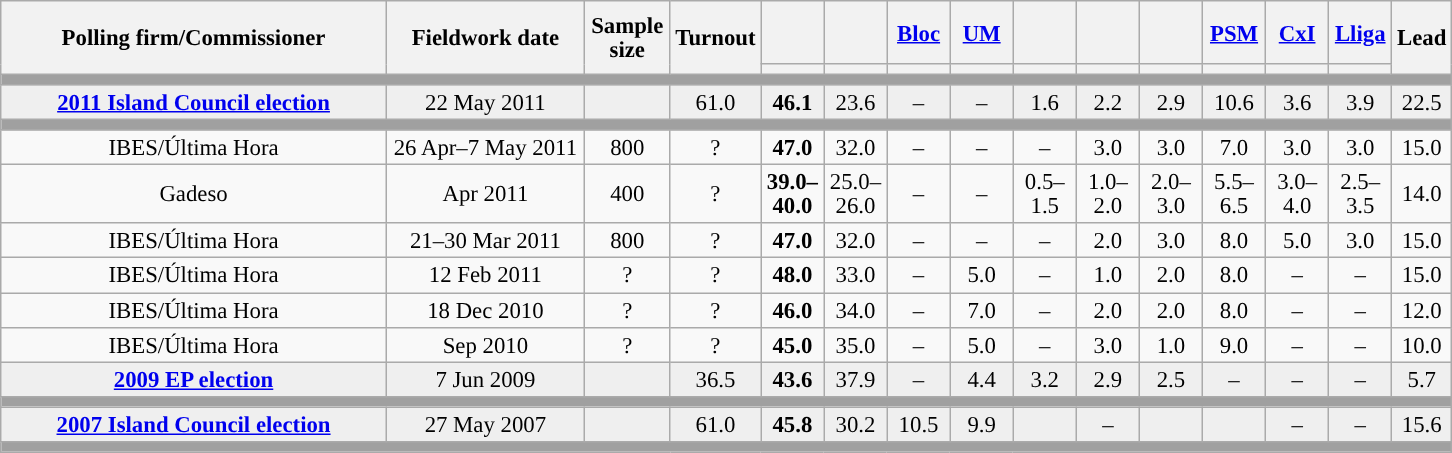<table class="wikitable collapsible collapsed" style="text-align:center; font-size:95%; line-height:16px;">
<tr style="height:42px;">
<th style="width:250px;" rowspan="2">Polling firm/Commissioner</th>
<th style="width:125px;" rowspan="2">Fieldwork date</th>
<th style="width:50px;" rowspan="2">Sample size</th>
<th style="width:45px;" rowspan="2">Turnout</th>
<th style="width:35px;"></th>
<th style="width:35px;"></th>
<th style="width:35px;"><a href='#'>Bloc</a></th>
<th style="width:35px;"><a href='#'>UM</a></th>
<th style="width:35px;"></th>
<th style="width:35px;"></th>
<th style="width:35px;"></th>
<th style="width:35px;"><a href='#'>PSM</a></th>
<th style="width:35px;"><a href='#'>CxI</a></th>
<th style="width:35px;"><a href='#'>Lliga</a></th>
<th style="width:30px;" rowspan="2">Lead</th>
</tr>
<tr>
<th style="color:inherit;background:"></th>
<th style="color:inherit;background:"></th>
<th style="color:inherit;background:"></th>
<th style="color:inherit;background:"></th>
<th style="color:inherit;background:"></th>
<th style="color:inherit;background:"></th>
<th style="color:inherit;background:"></th>
<th style="color:inherit;background:"></th>
<th style="color:inherit;background:"></th>
<th style="color:inherit;background:"></th>
</tr>
<tr>
<td colspan="15" style="background:#A0A0A0"></td>
</tr>
<tr style="background:#EFEFEF;">
<td><strong><a href='#'>2011 Island Council election</a></strong></td>
<td>22 May 2011</td>
<td></td>
<td>61.0</td>
<td><strong>46.1</strong><br></td>
<td>23.6<br></td>
<td>–</td>
<td>–</td>
<td>1.6<br></td>
<td>2.2<br></td>
<td>2.9<br></td>
<td>10.6<br></td>
<td>3.6<br></td>
<td>3.9<br></td>
<td style="background:">22.5</td>
</tr>
<tr>
<td colspan="15" style="background:#A0A0A0"></td>
</tr>
<tr>
<td>IBES/Última Hora</td>
<td>26 Apr–7 May 2011</td>
<td>800</td>
<td>?</td>
<td><strong>47.0</strong><br></td>
<td>32.0<br></td>
<td>–</td>
<td>–</td>
<td>–</td>
<td>3.0<br></td>
<td>3.0<br></td>
<td>7.0<br></td>
<td>3.0<br></td>
<td>3.0<br></td>
<td style="background:">15.0</td>
</tr>
<tr>
<td>Gadeso</td>
<td>Apr 2011</td>
<td>400</td>
<td>?</td>
<td><strong>39.0–<br>40.0</strong><br></td>
<td>25.0–<br>26.0<br></td>
<td>–</td>
<td>–</td>
<td>0.5–<br>1.5<br></td>
<td>1.0–<br>2.0<br></td>
<td>2.0–<br>3.0<br></td>
<td>5.5–<br>6.5<br></td>
<td>3.0–<br>4.0<br></td>
<td>2.5–<br>3.5<br></td>
<td style="background:">14.0</td>
</tr>
<tr>
<td>IBES/Última Hora</td>
<td>21–30 Mar 2011</td>
<td>800</td>
<td>?</td>
<td><strong>47.0</strong><br></td>
<td>32.0<br></td>
<td>–</td>
<td>–</td>
<td>–</td>
<td>2.0<br></td>
<td>3.0<br></td>
<td>8.0<br></td>
<td>5.0<br></td>
<td>3.0<br></td>
<td style="background:">15.0</td>
</tr>
<tr>
<td>IBES/Última Hora</td>
<td>12 Feb 2011</td>
<td>?</td>
<td>?</td>
<td><strong>48.0</strong><br></td>
<td>33.0<br></td>
<td>–</td>
<td>5.0<br></td>
<td>–</td>
<td>1.0<br></td>
<td>2.0<br></td>
<td>8.0<br></td>
<td>–</td>
<td>–</td>
<td style="background:">15.0</td>
</tr>
<tr>
<td>IBES/Última Hora</td>
<td>18 Dec 2010</td>
<td>?</td>
<td>?</td>
<td><strong>46.0</strong><br></td>
<td>34.0<br></td>
<td>–</td>
<td>7.0<br></td>
<td>–</td>
<td>2.0<br></td>
<td>2.0<br></td>
<td>8.0<br></td>
<td>–</td>
<td>–</td>
<td style="background:">12.0</td>
</tr>
<tr>
<td>IBES/Última Hora</td>
<td>Sep 2010</td>
<td>?</td>
<td>?</td>
<td><strong>45.0</strong><br></td>
<td>35.0<br></td>
<td>–</td>
<td>5.0<br></td>
<td>–</td>
<td>3.0<br></td>
<td>1.0<br></td>
<td>9.0<br></td>
<td>–</td>
<td>–</td>
<td style="background:">10.0</td>
</tr>
<tr style="background:#EFEFEF;">
<td><strong><a href='#'>2009 EP election</a></strong></td>
<td>7 Jun 2009</td>
<td></td>
<td>36.5</td>
<td><strong>43.6</strong><br></td>
<td>37.9<br></td>
<td>–</td>
<td>4.4<br></td>
<td>3.2<br></td>
<td>2.9<br></td>
<td>2.5<br></td>
<td>–</td>
<td>–</td>
<td>–</td>
<td style="background:">5.7</td>
</tr>
<tr>
<td colspan="15" style="background:#A0A0A0"></td>
</tr>
<tr style="background:#EFEFEF;">
<td><strong><a href='#'>2007 Island Council election</a></strong></td>
<td>27 May 2007</td>
<td></td>
<td>61.0</td>
<td><strong>45.8</strong><br></td>
<td>30.2<br></td>
<td>10.5<br></td>
<td>9.9<br></td>
<td></td>
<td>–</td>
<td></td>
<td></td>
<td>–</td>
<td>–</td>
<td style="background:">15.6</td>
</tr>
<tr>
<td colspan="15" style="background:#A0A0A0"></td>
</tr>
</table>
